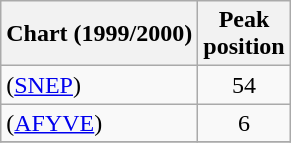<table class="wikitable sortable">
<tr>
<th>Chart (1999/2000)</th>
<th>Peak<br>position</th>
</tr>
<tr>
<td> (<a href='#'>SNEP</a>)</td>
<td align="center">54</td>
</tr>
<tr>
<td> (<a href='#'>AFYVE</a>)</td>
<td style="text-align:center;">6</td>
</tr>
<tr>
</tr>
</table>
